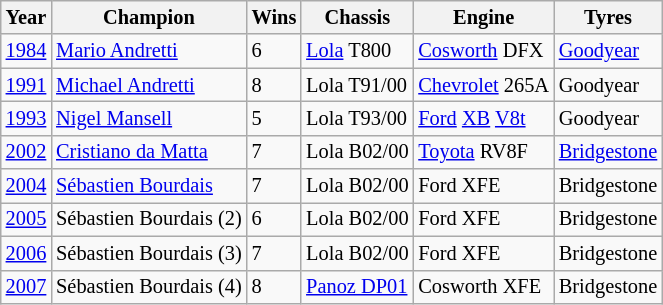<table class="wikitable" style="font-size: 85%">
<tr>
<th><strong>Year</strong></th>
<th><strong>Champion</strong></th>
<th><strong>Wins</strong></th>
<th><strong>Chassis</strong></th>
<th><strong>Engine</strong></th>
<th><strong>Tyres</strong></th>
</tr>
<tr>
<td><a href='#'>1984</a></td>
<td> <a href='#'>Mario Andretti</a></td>
<td>6</td>
<td><a href='#'>Lola</a> T800</td>
<td><a href='#'>Cosworth</a> DFX</td>
<td><a href='#'>Goodyear</a></td>
</tr>
<tr>
<td><a href='#'>1991</a></td>
<td> <a href='#'>Michael Andretti</a></td>
<td>8</td>
<td>Lola T91/00</td>
<td><a href='#'>Chevrolet</a> 265A</td>
<td>Goodyear</td>
</tr>
<tr>
<td><a href='#'>1993</a></td>
<td> <a href='#'>Nigel Mansell</a></td>
<td>5</td>
<td>Lola T93/00</td>
<td><a href='#'>Ford</a> <a href='#'>XB</a> <a href='#'>V8</a><a href='#'>t</a></td>
<td>Goodyear</td>
</tr>
<tr>
<td><a href='#'>2002</a></td>
<td> <a href='#'>Cristiano da Matta</a></td>
<td>7</td>
<td>Lola B02/00</td>
<td><a href='#'>Toyota</a> RV8F</td>
<td><a href='#'>Bridgestone</a></td>
</tr>
<tr>
<td><a href='#'>2004</a></td>
<td> <a href='#'>Sébastien Bourdais</a></td>
<td>7</td>
<td>Lola B02/00</td>
<td>Ford XFE</td>
<td>Bridgestone</td>
</tr>
<tr>
<td><a href='#'>2005</a></td>
<td> Sébastien Bourdais (2)</td>
<td>6</td>
<td>Lola B02/00</td>
<td>Ford XFE</td>
<td>Bridgestone</td>
</tr>
<tr>
<td><a href='#'>2006</a></td>
<td> Sébastien Bourdais (3)</td>
<td>7</td>
<td>Lola B02/00</td>
<td>Ford XFE</td>
<td>Bridgestone</td>
</tr>
<tr>
<td><a href='#'>2007</a></td>
<td> Sébastien Bourdais (4)</td>
<td>8</td>
<td><a href='#'>Panoz DP01</a></td>
<td>Cosworth XFE</td>
<td>Bridgestone</td>
</tr>
</table>
